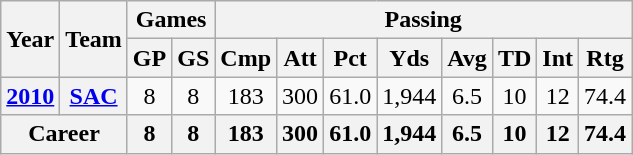<table class="wikitable" style="text-align:center;">
<tr>
<th rowspan="2">Year</th>
<th rowspan="2">Team</th>
<th colspan="2">Games</th>
<th colspan="8">Passing</th>
</tr>
<tr>
<th>GP</th>
<th>GS</th>
<th>Cmp</th>
<th>Att</th>
<th>Pct</th>
<th>Yds</th>
<th>Avg</th>
<th>TD</th>
<th>Int</th>
<th>Rtg</th>
</tr>
<tr>
<th><a href='#'>2010</a></th>
<th><a href='#'>SAC</a></th>
<td>8</td>
<td>8</td>
<td>183</td>
<td>300</td>
<td>61.0</td>
<td>1,944</td>
<td>6.5</td>
<td>10</td>
<td>12</td>
<td>74.4</td>
</tr>
<tr>
<th colspan="2">Career</th>
<th>8</th>
<th>8</th>
<th>183</th>
<th>300</th>
<th>61.0</th>
<th>1,944</th>
<th>6.5</th>
<th>10</th>
<th>12</th>
<th>74.4</th>
</tr>
</table>
